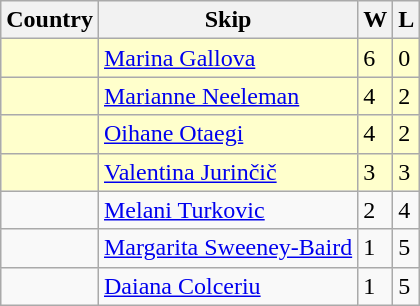<table class=wikitable>
<tr>
<th>Country</th>
<th>Skip</th>
<th>W</th>
<th>L</th>
</tr>
<tr bgcolor=#ffffcc>
<td></td>
<td><a href='#'>Marina Gallova</a></td>
<td>6</td>
<td>0</td>
</tr>
<tr bgcolor=#ffffcc>
<td></td>
<td><a href='#'>Marianne Neeleman</a></td>
<td>4</td>
<td>2</td>
</tr>
<tr bgcolor=#ffffcc>
<td></td>
<td><a href='#'>Oihane Otaegi</a></td>
<td>4</td>
<td>2</td>
</tr>
<tr bgcolor=#ffffcc>
<td></td>
<td><a href='#'>Valentina Jurinčič</a></td>
<td>3</td>
<td>3</td>
</tr>
<tr>
<td></td>
<td><a href='#'>Melani Turkovic</a></td>
<td>2</td>
<td>4</td>
</tr>
<tr>
<td></td>
<td><a href='#'>Margarita Sweeney-Baird</a></td>
<td>1</td>
<td>5</td>
</tr>
<tr>
<td></td>
<td><a href='#'>Daiana Colceriu</a></td>
<td>1</td>
<td>5</td>
</tr>
</table>
